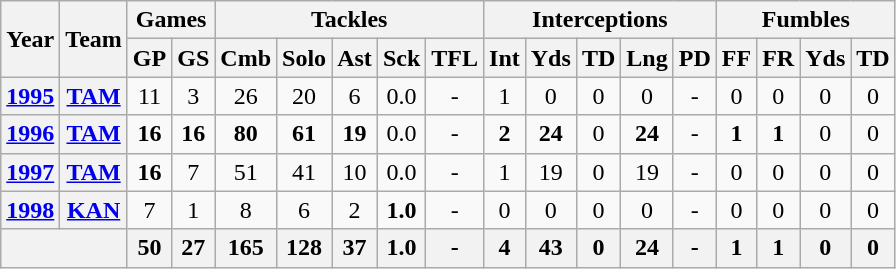<table class="wikitable" style="text-align:center">
<tr>
<th rowspan="2">Year</th>
<th rowspan="2">Team</th>
<th colspan="2">Games</th>
<th colspan="5">Tackles</th>
<th colspan="5">Interceptions</th>
<th colspan="4">Fumbles</th>
</tr>
<tr>
<th>GP</th>
<th>GS</th>
<th>Cmb</th>
<th>Solo</th>
<th>Ast</th>
<th>Sck</th>
<th>TFL</th>
<th>Int</th>
<th>Yds</th>
<th>TD</th>
<th>Lng</th>
<th>PD</th>
<th>FF</th>
<th>FR</th>
<th>Yds</th>
<th>TD</th>
</tr>
<tr>
<th><a href='#'>1995</a></th>
<th><a href='#'>TAM</a></th>
<td>11</td>
<td>3</td>
<td>26</td>
<td>20</td>
<td>6</td>
<td>0.0</td>
<td>-</td>
<td>1</td>
<td>0</td>
<td>0</td>
<td>0</td>
<td>-</td>
<td>0</td>
<td>0</td>
<td>0</td>
<td>0</td>
</tr>
<tr>
<th><a href='#'>1996</a></th>
<th><a href='#'>TAM</a></th>
<td><strong>16</strong></td>
<td><strong>16</strong></td>
<td><strong>80</strong></td>
<td><strong>61</strong></td>
<td><strong>19</strong></td>
<td>0.0</td>
<td>-</td>
<td><strong>2</strong></td>
<td><strong>24</strong></td>
<td>0</td>
<td><strong>24</strong></td>
<td>-</td>
<td><strong>1</strong></td>
<td><strong>1</strong></td>
<td>0</td>
<td>0</td>
</tr>
<tr>
<th><a href='#'>1997</a></th>
<th><a href='#'>TAM</a></th>
<td><strong>16</strong></td>
<td>7</td>
<td>51</td>
<td>41</td>
<td>10</td>
<td>0.0</td>
<td>-</td>
<td>1</td>
<td>19</td>
<td>0</td>
<td>19</td>
<td>-</td>
<td>0</td>
<td>0</td>
<td>0</td>
<td>0</td>
</tr>
<tr>
<th><a href='#'>1998</a></th>
<th><a href='#'>KAN</a></th>
<td>7</td>
<td>1</td>
<td>8</td>
<td>6</td>
<td>2</td>
<td><strong>1.0</strong></td>
<td>-</td>
<td>0</td>
<td>0</td>
<td>0</td>
<td>0</td>
<td>-</td>
<td>0</td>
<td>0</td>
<td>0</td>
<td>0</td>
</tr>
<tr>
<th colspan="2"></th>
<th>50</th>
<th>27</th>
<th>165</th>
<th>128</th>
<th>37</th>
<th>1.0</th>
<th>-</th>
<th>4</th>
<th>43</th>
<th>0</th>
<th>24</th>
<th>-</th>
<th>1</th>
<th>1</th>
<th>0</th>
<th>0</th>
</tr>
</table>
